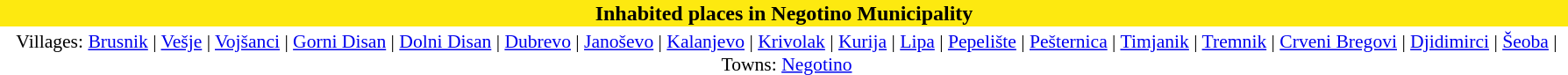<table class="toccolours" style="margin: 0 2em 0 2em;">
<tr>
<th style="background:#FDE910" width="100%">Inhabited places in <strong>Negotino Municipality</strong></th>
<th></th>
</tr>
<tr>
<td align="center" style="font-size: 90%;" colspan="3">Villages: <a href='#'>Brusnik</a> | <a href='#'>Vešje</a> | <a href='#'>Vojšanci</a> | <a href='#'>Gorni Disan</a> | <a href='#'>Dolni Disan</a> | <a href='#'>Dubrevo</a> | <a href='#'>Janoševo</a> | <a href='#'>Kalanjevo</a> | <a href='#'>Krivolak</a> | <a href='#'>Kurija</a> | <a href='#'>Lipa</a> | <a href='#'>Pepelište</a> | <a href='#'>Pešternica</a> | <a href='#'>Timjanik</a> | <a href='#'>Tremnik</a> | <a href='#'>Crveni Bregovi</a> | <a href='#'>Djidimirci</a> | <a href='#'>Šeoba</a> |<br>Towns: <a href='#'>Negotino</a></td>
</tr>
</table>
